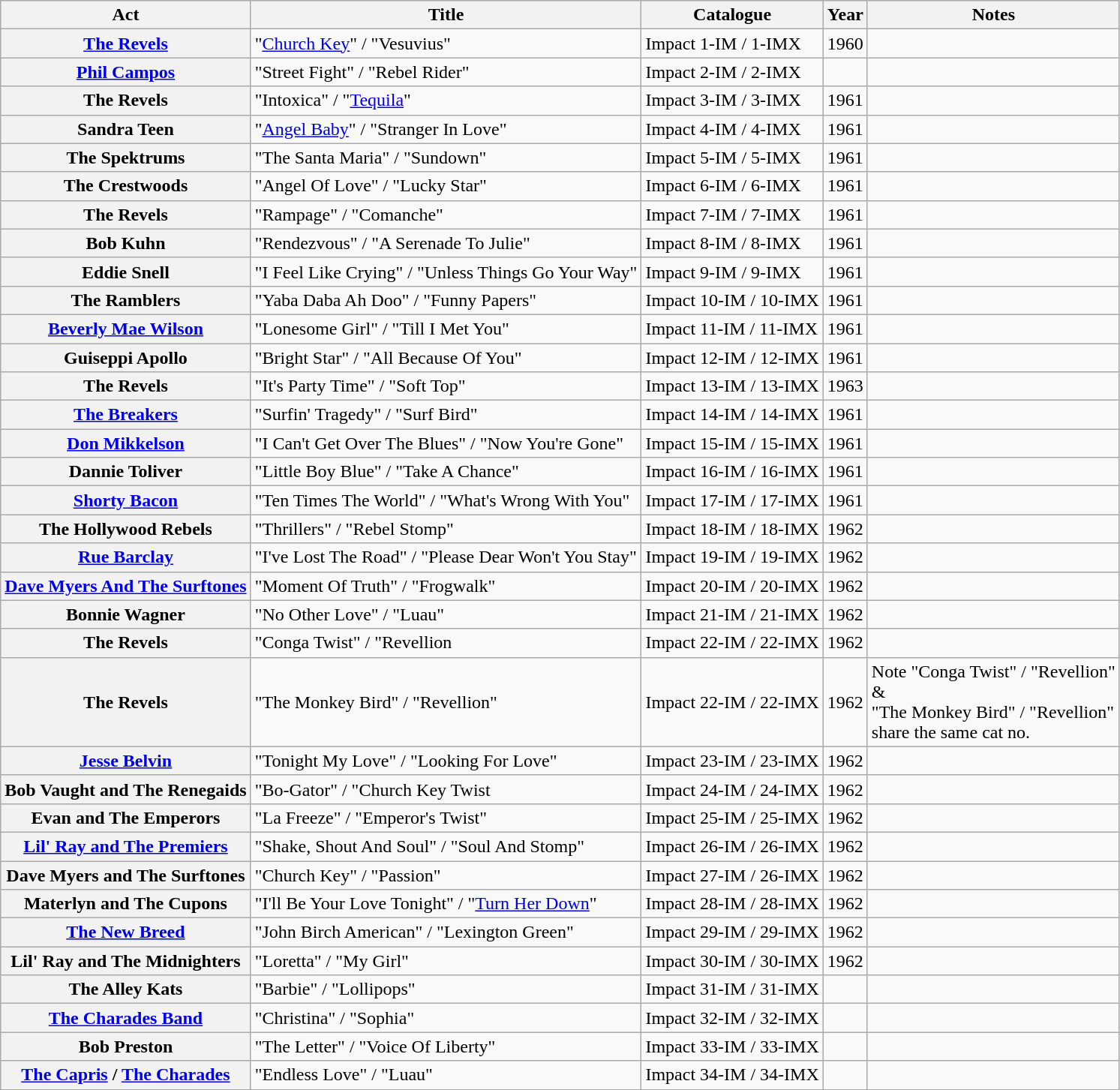<table class="wikitable plainrowheaders sortable">
<tr>
<th scope="col">Act</th>
<th scope="col">Title</th>
<th scope="col">Catalogue</th>
<th scope="col">Year</th>
<th scope="col" class="unsortable">Notes</th>
</tr>
<tr>
<th scope="row"><a href='#'>The Revels</a></th>
<td>"<a href='#'>Church Key</a>" / "Vesuvius"</td>
<td>Impact 1-IM / 1-IMX</td>
<td>1960</td>
<td></td>
</tr>
<tr>
<th scope="row"><a href='#'>Phil Campos</a></th>
<td>"Street Fight" / "Rebel Rider"</td>
<td>Impact  2-IM /  2-IMX</td>
<td></td>
<td></td>
</tr>
<tr>
<th scope="row">The Revels</th>
<td>"Intoxica" / "<a href='#'>Tequila</a>"</td>
<td>Impact 3-IM / 3-IMX</td>
<td>1961</td>
<td></td>
</tr>
<tr>
<th scope="row">Sandra Teen</th>
<td>"<a href='#'>Angel Baby</a>" / "Stranger In Love"</td>
<td>Impact 4-IM / 4-IMX</td>
<td>1961</td>
<td></td>
</tr>
<tr>
<th scope="row">The Spektrums</th>
<td>"The Santa Maria" / "Sundown"</td>
<td>Impact 5-IM / 5-IMX</td>
<td>1961</td>
<td></td>
</tr>
<tr>
<th scope="row">The Crestwoods</th>
<td>"Angel Of Love" / "Lucky Star"</td>
<td>Impact 6-IM / 6-IMX</td>
<td>1961</td>
<td></td>
</tr>
<tr>
<th scope="row">The Revels</th>
<td>"Rampage" / "Comanche"</td>
<td>Impact 7-IM / 7-IMX</td>
<td>1961</td>
<td></td>
</tr>
<tr>
<th scope="row">Bob Kuhn</th>
<td>"Rendezvous" / "A Serenade To Julie"</td>
<td>Impact 8-IM / 8-IMX</td>
<td>1961</td>
<td></td>
</tr>
<tr>
<th scope="row">Eddie Snell</th>
<td>"I Feel Like Crying" / "Unless Things Go Your Way"</td>
<td>Impact 9-IM / 9-IMX</td>
<td>1961</td>
<td></td>
</tr>
<tr>
<th scope="row">The Ramblers</th>
<td>"Yaba Daba Ah Doo" / "Funny Papers"</td>
<td>Impact 10-IM / 10-IMX</td>
<td>1961</td>
<td></td>
</tr>
<tr>
<th scope="row"><a href='#'>Beverly Mae Wilson</a></th>
<td>"Lonesome Girl" / "Till I Met You"</td>
<td>Impact 11-IM / 11-IMX</td>
<td>1961</td>
<td></td>
</tr>
<tr>
<th scope="row">Guiseppi Apollo</th>
<td>"Bright Star" / "All Because Of You"</td>
<td>Impact 12-IM / 12-IMX</td>
<td>1961</td>
<td></td>
</tr>
<tr>
<th scope="row">The Revels</th>
<td>"It's Party Time" / "Soft Top"</td>
<td>Impact 13-IM / 13-IMX</td>
<td>1963</td>
<td></td>
</tr>
<tr>
<th scope="row"><a href='#'>The Breakers</a></th>
<td>"Surfin' Tragedy" / "Surf Bird"</td>
<td>Impact 14-IM / 14-IMX</td>
<td>1961</td>
<td></td>
</tr>
<tr>
<th scope="row"><a href='#'>Don Mikkelson</a></th>
<td>"I Can't Get Over The Blues" / "Now You're Gone"</td>
<td>Impact 15-IM / 15-IMX</td>
<td>1961</td>
<td></td>
</tr>
<tr>
<th scope="row">Dannie Toliver</th>
<td>"Little Boy Blue" / "Take A Chance"</td>
<td>Impact 16-IM / 16-IMX</td>
<td>1961</td>
<td></td>
</tr>
<tr>
<th scope="row"><a href='#'>Shorty Bacon</a></th>
<td>"Ten Times The World" / "What's Wrong With You"</td>
<td>Impact 17-IM /  17-IMX</td>
<td>1961</td>
<td></td>
</tr>
<tr>
<th scope="row">The Hollywood Rebels</th>
<td>"Thrillers" / "Rebel Stomp"</td>
<td>Impact 18-IM / 18-IMX</td>
<td>1962</td>
<td></td>
</tr>
<tr>
<th scope="row"><a href='#'>Rue Barclay</a></th>
<td>"I've Lost The Road" / "Please Dear Won't You Stay"</td>
<td>Impact 19-IM / 19-IMX</td>
<td>1962</td>
<td></td>
</tr>
<tr>
<th scope="row"><a href='#'>Dave Myers And The Surftones</a></th>
<td>"Moment Of Truth" / "Frogwalk"</td>
<td>Impact 20-IM / 20-IMX</td>
<td>1962</td>
<td></td>
</tr>
<tr>
<th scope="row">Bonnie Wagner</th>
<td>"No Other Love" / "Luau"</td>
<td>Impact 21-IM / 21-IMX</td>
<td>1962</td>
<td></td>
</tr>
<tr>
<th scope="row">The Revels</th>
<td>"Conga Twist" / "Revellion</td>
<td>Impact 22-IM / 22-IMX</td>
<td>1962</td>
<td></td>
</tr>
<tr>
<th scope="row">The Revels</th>
<td>"The Monkey Bird" / "Revellion"</td>
<td>Impact 22-IM / 22-IMX</td>
<td>1962</td>
<td>Note "Conga Twist" / "Revellion"<br>&<br>"The Monkey Bird" / "Revellion"<br>share the same cat no.</td>
</tr>
<tr>
<th scope="row"><a href='#'>Jesse Belvin</a></th>
<td>"Tonight My Love" / "Looking For Love"</td>
<td>Impact 23-IM / 23-IMX</td>
<td>1962</td>
<td></td>
</tr>
<tr>
<th scope="row">Bob Vaught and The Renegaids</th>
<td>"Bo-Gator" / "Church Key Twist</td>
<td>Impact 24-IM / 24-IMX</td>
<td>1962</td>
<td></td>
</tr>
<tr>
<th scope="row">Evan and The Emperors</th>
<td>"La Freeze" / "Emperor's Twist"</td>
<td>Impact 25-IM / 25-IMX</td>
<td>1962</td>
<td></td>
</tr>
<tr>
<th scope="row"><a href='#'>Lil' Ray and The Premiers</a></th>
<td>"Shake, Shout And Soul" / "Soul And Stomp"</td>
<td>Impact 26-IM / 26-IMX</td>
<td>1962</td>
<td></td>
</tr>
<tr>
<th scope="row">Dave Myers and The Surftones</th>
<td>"Church Key" / "Passion"</td>
<td>Impact 27-IM / 26-IMX</td>
<td>1962</td>
<td></td>
</tr>
<tr>
<th scope="row">Materlyn and The Cupons</th>
<td>"I'll Be Your Love Tonight" / "<a href='#'>Turn Her Down</a>"</td>
<td>Impact 28-IM / 28-IMX</td>
<td>1962</td>
<td></td>
</tr>
<tr>
<th scope="row"><a href='#'>The New Breed</a></th>
<td>"John Birch American" / "Lexington Green"</td>
<td>Impact 29-IM / 29-IMX</td>
<td>1962</td>
<td></td>
</tr>
<tr>
<th scope="row">Lil' Ray and The Midnighters</th>
<td>"Loretta" / "My Girl"</td>
<td>Impact 30-IM / 30-IMX</td>
<td>1962</td>
<td></td>
</tr>
<tr>
<th scope="row">The Alley Kats</th>
<td>"Barbie" / "Lollipops"</td>
<td>Impact 31-IM / 31-IMX</td>
<td></td>
<td></td>
</tr>
<tr>
<th scope="row"><a href='#'>The Charades Band</a></th>
<td>"Christina" / "Sophia"</td>
<td>Impact 32-IM / 32-IMX</td>
<td></td>
<td></td>
</tr>
<tr>
<th scope="row">Bob Preston</th>
<td>"The Letter" / "Voice Of Liberty"</td>
<td>Impact 33-IM / 33-IMX</td>
<td></td>
<td></td>
</tr>
<tr>
<th scope="row"><a href='#'>The Capris</a> / <a href='#'>The Charades</a></th>
<td>"Endless Love" / "Luau"</td>
<td>Impact 34-IM / 34-IMX</td>
<td></td>
<td></td>
</tr>
<tr>
</tr>
</table>
